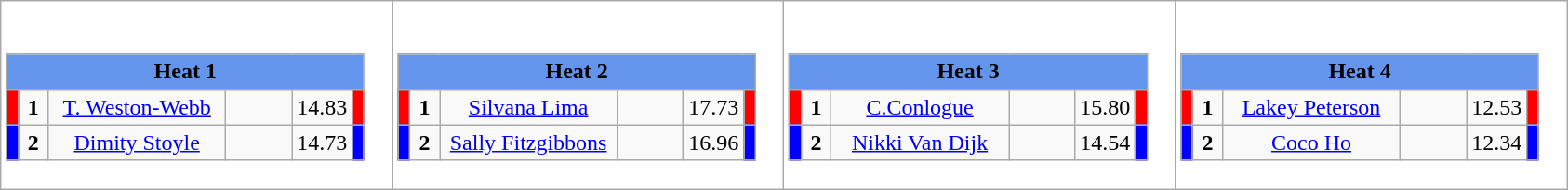<table class="wikitable" style="background:#fff;">
<tr>
<td><div><br><table class="wikitable">
<tr>
<td colspan="6"  style="text-align:center; background:#6495ed;"><strong>Heat 1</strong></td>
</tr>
<tr>
<td style="width:01px; background:#f00;"></td>
<td style="width:14px; text-align:center;"><strong>1</strong></td>
<td style="width:120px; text-align:center;"><a href='#'>T. Weston-Webb</a></td>
<td style="width:40px; text-align:center;"></td>
<td style="width:20px; text-align:center;">14.83</td>
<td style="width:01px; background:#f00;"></td>
</tr>
<tr>
<td style="width:01px; background:#00f;"></td>
<td style="width:14px; text-align:center;"><strong>2</strong></td>
<td style="width:120px; text-align:center;"><a href='#'>Dimity Stoyle</a></td>
<td style="width:40px; text-align:center;"></td>
<td style="width:20px; text-align:center;">14.73</td>
<td style="width:01px; background:#00f;"></td>
</tr>
</table>
</div></td>
<td><div><br><table class="wikitable">
<tr>
<td colspan="6"  style="text-align:center; background:#6495ed;"><strong>Heat 2</strong></td>
</tr>
<tr>
<td style="width:01px; background:#f00;"></td>
<td style="width:14px; text-align:center;"><strong>1</strong></td>
<td style="width:120px; text-align:center;"><a href='#'>Silvana Lima</a></td>
<td style="width:40px; text-align:center;"></td>
<td style="width:20px; text-align:center;">17.73</td>
<td style="width:01px; background:#f00;"></td>
</tr>
<tr>
<td style="width:01px; background:#00f;"></td>
<td style="width:14px; text-align:center;"><strong>2</strong></td>
<td style="width:120px; text-align:center;"><a href='#'>Sally Fitzgibbons</a></td>
<td style="width:40px; text-align:center;"></td>
<td style="width:20px; text-align:center;">16.96</td>
<td style="width:01px; background:#00f;"></td>
</tr>
</table>
</div></td>
<td><div><br><table class="wikitable">
<tr>
<td colspan="6"  style="text-align:center; background:#6495ed;"><strong>Heat 3</strong></td>
</tr>
<tr>
<td style="width:01px; background:#f00;"></td>
<td style="width:14px; text-align:center;"><strong>1</strong></td>
<td style="width:120px; text-align:center;"><a href='#'>C.Conlogue</a></td>
<td style="width:40px; text-align:center;"></td>
<td style="width:20px; text-align:center;">15.80</td>
<td style="width:01px; background:#f00;"></td>
</tr>
<tr>
<td style="width:01px; background:#00f;"></td>
<td style="width:14px; text-align:center;"><strong>2</strong></td>
<td style="width:120px; text-align:center;"><a href='#'>Nikki Van Dijk</a></td>
<td style="width:40px; text-align:center;"></td>
<td style="width:20px; text-align:center;">14.54</td>
<td style="width:01px; background:#00f;"></td>
</tr>
</table>
</div></td>
<td><div><br><table class="wikitable">
<tr>
<td colspan="6"  style="text-align:center; background:#6495ed;"><strong>Heat 4</strong></td>
</tr>
<tr>
<td style="width:01px; background:#f00;"></td>
<td style="width:14px; text-align:center;"><strong>1</strong></td>
<td style="width:120px; text-align:center;"><a href='#'>Lakey Peterson</a></td>
<td style="width:40px; text-align:center;"></td>
<td style="width:20px; text-align:center;">12.53</td>
<td style="width:01px; background:#f00;"></td>
</tr>
<tr>
<td style="width:01px; background:#00f;"></td>
<td style="width:14px; text-align:center;"><strong>2</strong></td>
<td style="width:120px; text-align:center;"><a href='#'>Coco Ho</a></td>
<td style="width:40px; text-align:center;"></td>
<td style="width:20px; text-align:center;">12.34</td>
<td style="width:01px; background:#00f;"></td>
</tr>
</table>
</div></td>
</tr>
</table>
